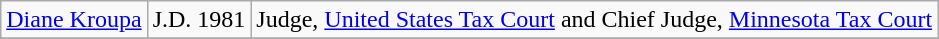<table class="wikitable">
<tr>
<td><a href='#'>Diane Kroupa</a></td>
<td>J.D. 1981</td>
<td>Judge, <a href='#'>United States Tax Court</a> and Chief Judge, <a href='#'>Minnesota Tax Court</a></td>
</tr>
<tr>
</tr>
</table>
